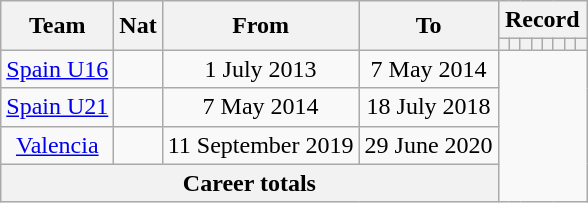<table class="wikitable" style="text-align: center">
<tr>
<th rowspan="2">Team</th>
<th rowspan="2">Nat</th>
<th rowspan="2">From</th>
<th rowspan="2">To</th>
<th colspan=8>Record</th>
</tr>
<tr>
<th></th>
<th></th>
<th></th>
<th></th>
<th></th>
<th></th>
<th></th>
<th></th>
</tr>
<tr>
<td><a href='#'>Spain U16</a></td>
<td></td>
<td>1 July 2013</td>
<td>7 May 2014<br></td>
</tr>
<tr>
<td><a href='#'>Spain U21</a></td>
<td></td>
<td>7 May 2014</td>
<td>18 July 2018<br></td>
</tr>
<tr>
<td><a href='#'>Valencia</a></td>
<td></td>
<td>11 September 2019</td>
<td>29 June 2020<br></td>
</tr>
<tr>
<th colspan=4>Career totals<br></th>
</tr>
</table>
